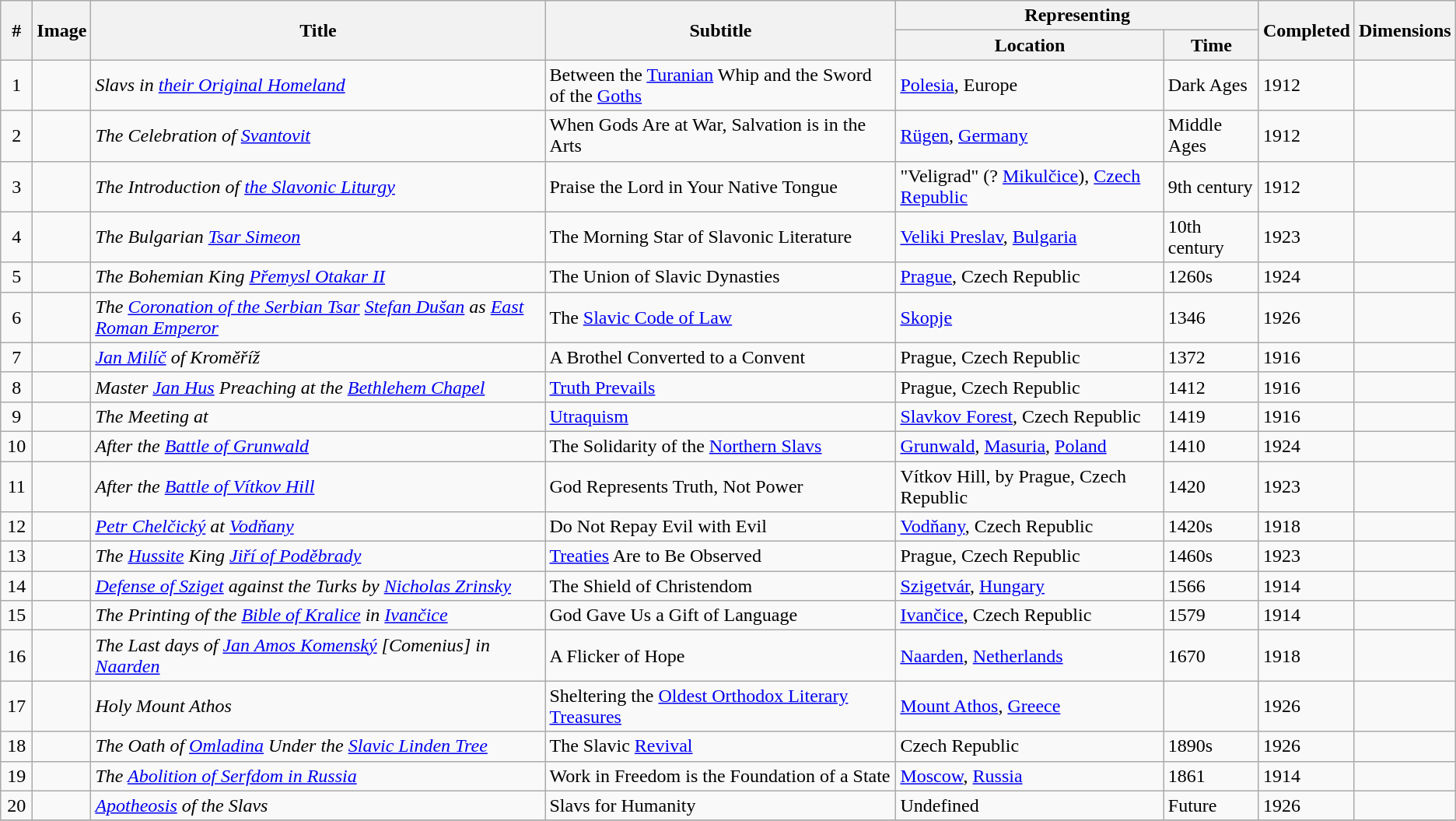<table class="wikitable sortable">
<tr>
<th rowspan=2 style="width:20px">#</th>
<th rowspan=2>Image</th>
<th rowspan=2>Title</th>
<th rowspan=2>Subtitle</th>
<th colspan=2>Representing</th>
<th rowspan=2>Completed</th>
<th rowspan=2>Dimensions</th>
</tr>
<tr>
<th>Location</th>
<th data-sort-type=number>Time</th>
</tr>
<tr>
<td style="text-align: center;">1</td>
<td></td>
<td><em>Slavs in <a href='#'>their Original Homeland</a></em></td>
<td>Between the <a href='#'>Turanian</a> Whip and the Sword of the <a href='#'>Goths</a></td>
<td><a href='#'>Polesia</a>, Europe</td>
<td data-sort-value=500>Dark Ages</td>
<td>1912</td>
<td></td>
</tr>
<tr>
<td style="text-align: center;">2</td>
<td></td>
<td><em>The Celebration of <a href='#'>Svantovit</a></em></td>
<td>When Gods Are at War, Salvation is in the Arts</td>
<td><a href='#'>Rügen</a>, <a href='#'>Germany</a></td>
<td data-sort-value=1050>Middle Ages</td>
<td>1912</td>
<td></td>
</tr>
<tr>
<td style="text-align: center;">3</td>
<td></td>
<td><em>The Introduction of <a href='#'>the Slavonic Liturgy</a></em></td>
<td>Praise the Lord in Your Native Tongue</td>
<td>"Veligrad" (? <a href='#'>Mikulčice</a>), <a href='#'>Czech Republic</a></td>
<td data-sort-value=870>9th century</td>
<td>1912</td>
<td></td>
</tr>
<tr>
<td style="text-align: center;">4</td>
<td></td>
<td><em>The Bulgarian <a href='#'>Tsar Simeon</a></em></td>
<td>The Morning Star of Slavonic Literature</td>
<td><a href='#'>Veliki Preslav</a>, <a href='#'>Bulgaria</a></td>
<td data-sort-value=910>10th century</td>
<td>1923</td>
<td></td>
</tr>
<tr>
<td style="text-align: center;">5</td>
<td></td>
<td><em>The Bohemian King <a href='#'>Přemysl Otakar II</a></em></td>
<td>The Union of Slavic Dynasties</td>
<td><a href='#'>Prague</a>, Czech Republic</td>
<td>1260s</td>
<td>1924</td>
<td></td>
</tr>
<tr>
<td style="text-align: center;">6</td>
<td></td>
<td><em>The <a href='#'>Coronation of the Serbian Tsar</a> <a href='#'>Stefan Dušan</a> as <a href='#'>East Roman Emperor</a></em></td>
<td>The <a href='#'>Slavic Code of Law</a></td>
<td><a href='#'>Skopje</a></td>
<td>1346</td>
<td>1926</td>
<td></td>
</tr>
<tr>
<td style="text-align: center;">7</td>
<td></td>
<td><em><a href='#'>Jan Milíč</a> of Kroměříž</em></td>
<td>A Brothel Converted to a Convent</td>
<td>Prague, Czech Republic</td>
<td>1372</td>
<td>1916</td>
<td></td>
</tr>
<tr>
<td style="text-align: center;">8</td>
<td></td>
<td><em>Master <a href='#'>Jan Hus</a> Preaching at the <a href='#'>Bethlehem Chapel</a></em></td>
<td><a href='#'>Truth Prevails</a></td>
<td>Prague, Czech Republic</td>
<td>1412</td>
<td>1916</td>
<td></td>
</tr>
<tr>
<td style="text-align: center;">9</td>
<td></td>
<td><em>The Meeting at </em></td>
<td><a href='#'>Utraquism</a></td>
<td><a href='#'>Slavkov Forest</a>, Czech Republic</td>
<td>1419</td>
<td>1916</td>
<td></td>
</tr>
<tr>
<td style="text-align: center;">10</td>
<td></td>
<td><em>After the <a href='#'>Battle of Grunwald</a></em></td>
<td>The Solidarity of the <a href='#'>Northern Slavs</a></td>
<td><a href='#'>Grunwald</a>, <a href='#'>Masuria</a>, <a href='#'>Poland</a></td>
<td>1410</td>
<td>1924</td>
<td></td>
</tr>
<tr>
<td style="text-align: center;">11</td>
<td></td>
<td><em>After the <a href='#'>Battle of Vítkov Hill</a></em></td>
<td>God Represents Truth, Not Power</td>
<td>Vítkov Hill, by Prague, Czech Republic</td>
<td>1420</td>
<td>1923</td>
<td></td>
</tr>
<tr>
<td style="text-align: center;">12</td>
<td></td>
<td><em><a href='#'>Petr Chelčický</a> at <a href='#'>Vodňany</a></em></td>
<td>Do Not Repay Evil with Evil</td>
<td><a href='#'>Vodňany</a>, Czech Republic</td>
<td>1420s</td>
<td>1918</td>
<td></td>
</tr>
<tr>
<td style="text-align: center;">13</td>
<td></td>
<td><em>The <a href='#'>Hussite</a> King <a href='#'>Jiří of Poděbrady</a></em></td>
<td><a href='#'>Treaties</a> Are to Be Observed</td>
<td>Prague, Czech Republic</td>
<td>1460s</td>
<td>1923</td>
<td></td>
</tr>
<tr>
<td style="text-align: center;">14</td>
<td></td>
<td><em><a href='#'>Defense of Sziget</a> against the Turks by <a href='#'>Nicholas Zrinsky</a></em></td>
<td>The Shield of Christendom</td>
<td><a href='#'>Szigetvár</a>, <a href='#'>Hungary</a></td>
<td>1566</td>
<td>1914</td>
<td></td>
</tr>
<tr>
<td style="text-align: center;">15</td>
<td></td>
<td><em>The Printing of the <a href='#'>Bible of Kralice</a> in <a href='#'>Ivančice</a></em></td>
<td>God Gave Us a Gift of Language</td>
<td><a href='#'>Ivančice</a>, Czech Republic</td>
<td>1579</td>
<td>1914</td>
<td></td>
</tr>
<tr>
<td style="text-align: center;">16</td>
<td></td>
<td><em>The Last days of <a href='#'>Jan Amos Komenský</a> [Comenius] in <a href='#'>Naarden</a></em></td>
<td>A Flicker of Hope</td>
<td><a href='#'>Naarden</a>, <a href='#'>Netherlands</a></td>
<td>1670</td>
<td>1918</td>
<td></td>
</tr>
<tr>
<td style="text-align: center;">17</td>
<td></td>
<td><em>Holy Mount Athos</em></td>
<td>Sheltering the <a href='#'>Oldest Orthodox Literary Treasures</a></td>
<td><a href='#'>Mount Athos</a>, <a href='#'>Greece</a></td>
<td data-sort-value=1150></td>
<td>1926</td>
<td></td>
</tr>
<tr>
<td style="text-align: center;">18</td>
<td></td>
<td><em>The Oath of <a href='#'>Omladina</a> Under the <a href='#'>Slavic Linden Tree</a></em></td>
<td>The Slavic <a href='#'>Revival</a></td>
<td>Czech Republic</td>
<td>1890s</td>
<td>1926</td>
<td></td>
</tr>
<tr>
<td style="text-align: center;">19</td>
<td></td>
<td><em>The <a href='#'>Abolition of Serfdom in Russia</a></em></td>
<td>Work in Freedom is the Foundation of a State</td>
<td><a href='#'>Moscow</a>, <a href='#'>Russia</a></td>
<td>1861</td>
<td>1914</td>
<td></td>
</tr>
<tr>
<td style="text-align: center;">20</td>
<td></td>
<td><em><a href='#'>Apotheosis</a> of the Slavs</em></td>
<td>Slavs for Humanity</td>
<td>Undefined</td>
<td data-sort-value=3000>Future</td>
<td>1926</td>
<td></td>
</tr>
<tr>
</tr>
</table>
